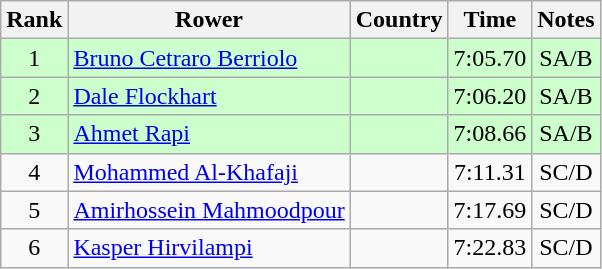<table class="wikitable" style="text-align:center">
<tr>
<th>Rank</th>
<th>Rower</th>
<th>Country</th>
<th>Time</th>
<th>Notes</th>
</tr>
<tr bgcolor=ccffcc>
<td>1</td>
<td align="left"><a href='#'>Bruno Cetraro Berriolo</a></td>
<td align="left"></td>
<td>7:05.70</td>
<td>SA/B</td>
</tr>
<tr bgcolor=ccffcc>
<td>2</td>
<td align="left"><a href='#'>Dale Flockhart</a></td>
<td align="left"></td>
<td>7:06.20</td>
<td>SA/B</td>
</tr>
<tr bgcolor=ccffcc>
<td>3</td>
<td align="left"><a href='#'>Ahmet Rapi</a></td>
<td align="left"></td>
<td>7:08.66</td>
<td>SA/B</td>
</tr>
<tr>
<td>4</td>
<td align="left"><a href='#'>Mohammed Al-Khafaji</a></td>
<td align="left"></td>
<td>7:11.31</td>
<td>SC/D</td>
</tr>
<tr>
<td>5</td>
<td align="left"><a href='#'>Amirhossein Mahmoodpour</a></td>
<td align="left"></td>
<td>7:17.69</td>
<td>SC/D</td>
</tr>
<tr>
<td>6</td>
<td align="left"><a href='#'>Kasper Hirvilampi</a></td>
<td align="left"></td>
<td>7:22.83</td>
<td>SC/D</td>
</tr>
</table>
